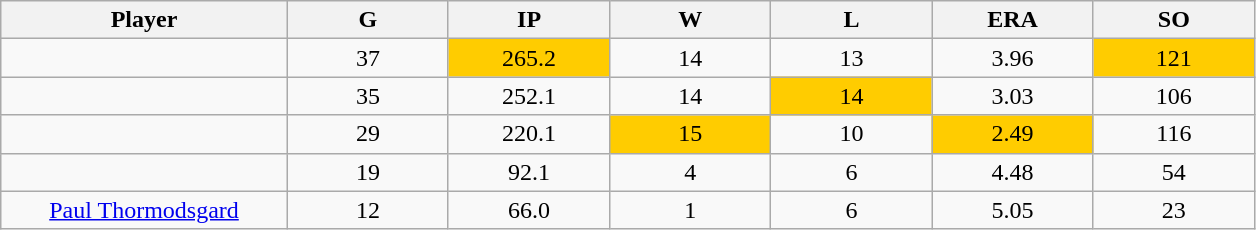<table class="wikitable sortable">
<tr>
<th bgcolor="#DDDDFF" width="16%">Player</th>
<th bgcolor="#DDDDFF" width="9%">G</th>
<th bgcolor="#DDDDFF" width="9%">IP</th>
<th bgcolor="#DDDDFF" width="9%">W</th>
<th bgcolor="#DDDDFF" width="9%">L</th>
<th bgcolor="#DDDDFF" width="9%">ERA</th>
<th bgcolor="#DDDDFF" width="9%">SO</th>
</tr>
<tr align="center">
<td></td>
<td>37</td>
<td bgcolor="#FFCC00">265.2</td>
<td>14</td>
<td>13</td>
<td>3.96</td>
<td bgcolor="#FFCC00">121</td>
</tr>
<tr align="center">
<td></td>
<td>35</td>
<td>252.1</td>
<td>14</td>
<td bgcolor="#FFCC00">14</td>
<td>3.03</td>
<td>106</td>
</tr>
<tr align="center">
<td></td>
<td>29</td>
<td>220.1</td>
<td bgcolor="#FFCC00">15</td>
<td>10</td>
<td bgcolor="#FFCC00">2.49</td>
<td>116</td>
</tr>
<tr align="center">
<td></td>
<td>19</td>
<td>92.1</td>
<td>4</td>
<td>6</td>
<td>4.48</td>
<td>54</td>
</tr>
<tr align="center">
<td><a href='#'>Paul Thormodsgard</a></td>
<td>12</td>
<td>66.0</td>
<td>1</td>
<td>6</td>
<td>5.05</td>
<td>23</td>
</tr>
</table>
